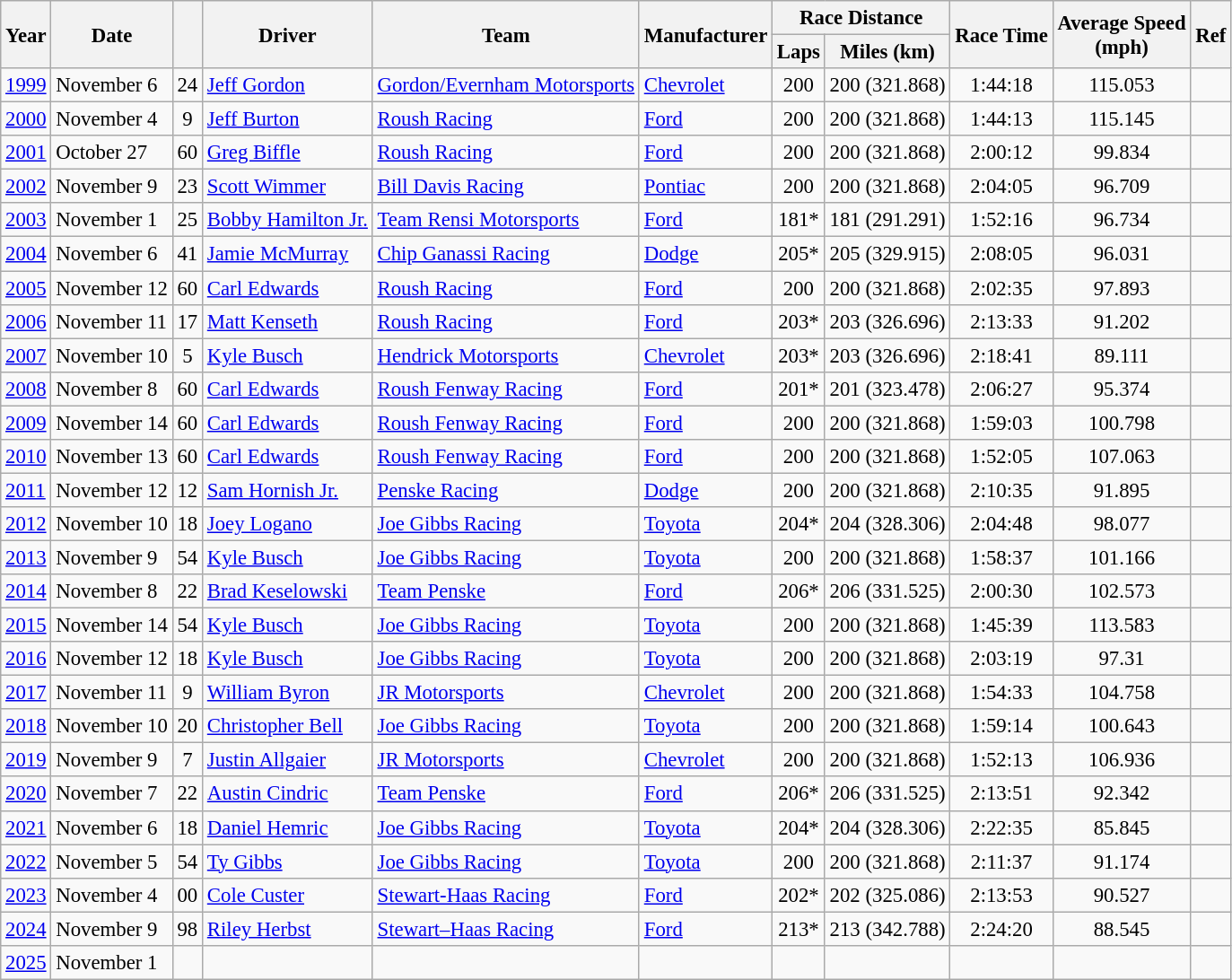<table class="wikitable" style="font-size: 95%;">
<tr>
<th rowspan="2">Year</th>
<th rowspan="2">Date</th>
<th rowspan="2"></th>
<th rowspan="2">Driver</th>
<th rowspan="2">Team</th>
<th rowspan="2">Manufacturer</th>
<th colspan="2">Race Distance</th>
<th rowspan="2">Race Time</th>
<th rowspan="2">Average Speed<br>(mph)</th>
<th rowspan="2">Ref</th>
</tr>
<tr>
<th>Laps</th>
<th>Miles (km)</th>
</tr>
<tr>
<td><a href='#'>1999</a></td>
<td>November 6</td>
<td align="center">24</td>
<td><a href='#'>Jeff Gordon</a></td>
<td><a href='#'>Gordon/Evernham Motorsports</a></td>
<td><a href='#'>Chevrolet</a></td>
<td align="center">200</td>
<td align="center">200 (321.868)</td>
<td align="center">1:44:18</td>
<td align="center">115.053</td>
<td align="center"></td>
</tr>
<tr>
<td><a href='#'>2000</a></td>
<td>November 4</td>
<td align="center">9</td>
<td><a href='#'>Jeff Burton</a></td>
<td><a href='#'>Roush Racing</a></td>
<td><a href='#'>Ford</a></td>
<td align="center">200</td>
<td align="center">200 (321.868)</td>
<td align="center">1:44:13</td>
<td align="center">115.145</td>
<td align="center"></td>
</tr>
<tr>
<td><a href='#'>2001</a></td>
<td>October 27</td>
<td align="center">60</td>
<td><a href='#'>Greg Biffle</a></td>
<td><a href='#'>Roush Racing</a></td>
<td><a href='#'>Ford</a></td>
<td align="center">200</td>
<td align="center">200 (321.868)</td>
<td align="center">2:00:12</td>
<td align="center">99.834</td>
<td align="center"></td>
</tr>
<tr>
<td><a href='#'>2002</a></td>
<td>November 9</td>
<td align="center">23</td>
<td><a href='#'>Scott Wimmer</a></td>
<td><a href='#'>Bill Davis Racing</a></td>
<td><a href='#'>Pontiac</a></td>
<td align="center">200</td>
<td align="center">200 (321.868)</td>
<td align="center">2:04:05</td>
<td align="center">96.709</td>
<td align="center"></td>
</tr>
<tr>
<td><a href='#'>2003</a></td>
<td>November 1</td>
<td align="center">25</td>
<td><a href='#'>Bobby Hamilton Jr.</a></td>
<td><a href='#'>Team Rensi Motorsports</a></td>
<td><a href='#'>Ford</a></td>
<td align="center">181*</td>
<td align="center">181 (291.291)</td>
<td align="center">1:52:16</td>
<td align="center">96.734</td>
<td align="center"></td>
</tr>
<tr>
<td><a href='#'>2004</a></td>
<td>November 6</td>
<td align="center">41</td>
<td><a href='#'>Jamie McMurray</a></td>
<td><a href='#'>Chip Ganassi Racing</a></td>
<td><a href='#'>Dodge</a></td>
<td align="center">205*</td>
<td align="center">205 (329.915)</td>
<td align="center">2:08:05</td>
<td align="center">96.031</td>
<td align="center"></td>
</tr>
<tr>
<td><a href='#'>2005</a></td>
<td>November 12</td>
<td align="center">60</td>
<td><a href='#'>Carl Edwards</a></td>
<td><a href='#'>Roush Racing</a></td>
<td><a href='#'>Ford</a></td>
<td align="center">200</td>
<td align="center">200 (321.868)</td>
<td align="center">2:02:35</td>
<td align="center">97.893</td>
<td align="center"></td>
</tr>
<tr>
<td><a href='#'>2006</a></td>
<td>November 11</td>
<td align="center">17</td>
<td><a href='#'>Matt Kenseth</a></td>
<td><a href='#'>Roush Racing</a></td>
<td><a href='#'>Ford</a></td>
<td align="center">203*</td>
<td align="center">203 (326.696)</td>
<td align="center">2:13:33</td>
<td align="center">91.202</td>
<td align="center"></td>
</tr>
<tr>
<td><a href='#'>2007</a></td>
<td>November 10</td>
<td align="center">5</td>
<td><a href='#'>Kyle Busch</a></td>
<td><a href='#'>Hendrick Motorsports</a></td>
<td><a href='#'>Chevrolet</a></td>
<td align="center">203*</td>
<td align="center">203 (326.696)</td>
<td align="center">2:18:41</td>
<td align="center">89.111</td>
<td align="center"></td>
</tr>
<tr>
<td><a href='#'>2008</a></td>
<td>November 8</td>
<td align="center">60</td>
<td><a href='#'>Carl Edwards</a></td>
<td><a href='#'>Roush Fenway Racing</a></td>
<td><a href='#'>Ford</a></td>
<td align="center">201*</td>
<td align="center">201 (323.478)</td>
<td align="center">2:06:27</td>
<td align="center">95.374</td>
<td align="center"></td>
</tr>
<tr>
<td><a href='#'>2009</a></td>
<td>November 14</td>
<td align="center">60</td>
<td><a href='#'>Carl Edwards</a></td>
<td><a href='#'>Roush Fenway Racing</a></td>
<td><a href='#'>Ford</a></td>
<td align="center">200</td>
<td align="center">200 (321.868)</td>
<td align="center">1:59:03</td>
<td align="center">100.798</td>
<td align="center"></td>
</tr>
<tr>
<td><a href='#'>2010</a></td>
<td>November 13</td>
<td align="center">60</td>
<td><a href='#'>Carl Edwards</a></td>
<td><a href='#'>Roush Fenway Racing</a></td>
<td><a href='#'>Ford</a></td>
<td align="center">200</td>
<td align="center">200 (321.868)</td>
<td align="center">1:52:05</td>
<td align="center">107.063</td>
<td align="center"></td>
</tr>
<tr>
<td><a href='#'>2011</a></td>
<td>November 12</td>
<td align="center">12</td>
<td><a href='#'>Sam Hornish Jr.</a></td>
<td><a href='#'>Penske Racing</a></td>
<td><a href='#'>Dodge</a></td>
<td align="center">200</td>
<td align="center">200 (321.868)</td>
<td align="center">2:10:35</td>
<td align="center">91.895</td>
<td align="center"></td>
</tr>
<tr>
<td><a href='#'>2012</a></td>
<td>November 10</td>
<td align="center">18</td>
<td><a href='#'>Joey Logano</a></td>
<td><a href='#'>Joe Gibbs Racing</a></td>
<td><a href='#'>Toyota</a></td>
<td align="center">204*</td>
<td align="center">204 (328.306)</td>
<td align="center">2:04:48</td>
<td align="center">98.077</td>
<td align="center"></td>
</tr>
<tr>
<td><a href='#'>2013</a></td>
<td>November 9</td>
<td align="center">54</td>
<td><a href='#'>Kyle Busch</a></td>
<td><a href='#'>Joe Gibbs Racing</a></td>
<td><a href='#'>Toyota</a></td>
<td align="center">200</td>
<td align="center">200 (321.868)</td>
<td align="center">1:58:37</td>
<td align="center">101.166</td>
<td align="center"></td>
</tr>
<tr>
<td><a href='#'>2014</a></td>
<td>November 8</td>
<td align="center">22</td>
<td><a href='#'>Brad Keselowski</a></td>
<td><a href='#'>Team Penske</a></td>
<td><a href='#'>Ford</a></td>
<td align="center">206*</td>
<td align="center">206 (331.525)</td>
<td align="center">2:00:30</td>
<td align="center">102.573</td>
<td align="center"></td>
</tr>
<tr>
<td><a href='#'>2015</a></td>
<td>November 14</td>
<td align="center">54</td>
<td><a href='#'>Kyle Busch</a></td>
<td><a href='#'>Joe Gibbs Racing</a></td>
<td><a href='#'>Toyota</a></td>
<td align="center">200</td>
<td align="center">200 (321.868)</td>
<td align="center">1:45:39</td>
<td align="center">113.583</td>
<td align="center"></td>
</tr>
<tr>
<td><a href='#'>2016</a></td>
<td>November 12</td>
<td align="center">18</td>
<td><a href='#'>Kyle Busch</a></td>
<td><a href='#'>Joe Gibbs Racing</a></td>
<td><a href='#'>Toyota</a></td>
<td align="center">200</td>
<td align="center">200 (321.868)</td>
<td align="center">2:03:19</td>
<td align="center">97.31</td>
<td align="center"></td>
</tr>
<tr>
<td><a href='#'>2017</a></td>
<td>November 11</td>
<td align="center">9</td>
<td><a href='#'>William Byron</a></td>
<td><a href='#'>JR Motorsports</a></td>
<td><a href='#'>Chevrolet</a></td>
<td align="center">200</td>
<td align="center">200 (321.868)</td>
<td align="center">1:54:33</td>
<td align="center">104.758</td>
<td align="center"></td>
</tr>
<tr>
<td><a href='#'>2018</a></td>
<td>November 10</td>
<td align="center">20</td>
<td><a href='#'>Christopher Bell</a></td>
<td><a href='#'>Joe Gibbs Racing</a></td>
<td><a href='#'>Toyota</a></td>
<td align="center">200</td>
<td align="center">200 (321.868)</td>
<td align="center">1:59:14</td>
<td align="center">100.643</td>
<td align="center"></td>
</tr>
<tr>
<td><a href='#'>2019</a></td>
<td>November 9</td>
<td align="center">7</td>
<td><a href='#'>Justin Allgaier</a></td>
<td><a href='#'>JR Motorsports</a></td>
<td><a href='#'>Chevrolet</a></td>
<td align="center">200</td>
<td align="center">200 (321.868)</td>
<td align="center">1:52:13</td>
<td align="center">106.936</td>
<td align="center"></td>
</tr>
<tr>
<td><a href='#'>2020</a></td>
<td>November 7</td>
<td align="center">22</td>
<td><a href='#'>Austin Cindric</a></td>
<td><a href='#'>Team Penske</a></td>
<td><a href='#'>Ford</a></td>
<td align="center">206*</td>
<td align="center">206 (331.525)</td>
<td align="center">2:13:51</td>
<td align="center">92.342</td>
<td align="center"></td>
</tr>
<tr>
<td><a href='#'>2021</a></td>
<td>November 6</td>
<td align="center">18</td>
<td><a href='#'>Daniel Hemric</a></td>
<td><a href='#'>Joe Gibbs Racing</a></td>
<td><a href='#'>Toyota</a></td>
<td align="center">204*</td>
<td align="center">204 (328.306)</td>
<td align="center">2:22:35</td>
<td align="center">85.845</td>
<td align="center"></td>
</tr>
<tr>
<td><a href='#'>2022</a></td>
<td>November 5</td>
<td align="center">54</td>
<td><a href='#'>Ty Gibbs</a></td>
<td><a href='#'>Joe Gibbs Racing</a></td>
<td><a href='#'>Toyota</a></td>
<td align="center">200</td>
<td align="center">200 (321.868)</td>
<td align="center">2:11:37</td>
<td align="center">91.174</td>
<td align="center"></td>
</tr>
<tr>
<td><a href='#'>2023</a></td>
<td>November 4</td>
<td align="center">00</td>
<td><a href='#'>Cole Custer</a></td>
<td><a href='#'>Stewart-Haas Racing</a></td>
<td><a href='#'>Ford</a></td>
<td align="center">202*</td>
<td align="center">202 (325.086)</td>
<td align="center">2:13:53</td>
<td align="center">90.527</td>
<td align="center"></td>
</tr>
<tr>
<td><a href='#'>2024</a></td>
<td>November 9</td>
<td align="center">98</td>
<td><a href='#'>Riley Herbst</a></td>
<td><a href='#'>Stewart–Haas Racing</a></td>
<td><a href='#'>Ford</a></td>
<td align="center">213*</td>
<td align="center">213 (342.788)</td>
<td align="center">2:24:20</td>
<td align="center">88.545</td>
<td align="center"></td>
</tr>
<tr>
<td><a href='#'>2025</a></td>
<td>November 1</td>
<td align="center"></td>
<td></td>
<td></td>
<td></td>
<td align="center"></td>
<td align="center"></td>
<td align="center"></td>
<td align="center"></td>
<td align="center"></td>
</tr>
</table>
